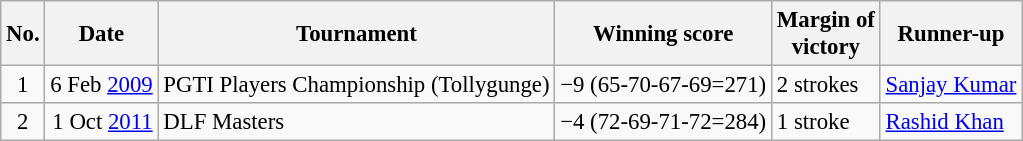<table class="wikitable" style="font-size:95%;">
<tr>
<th>No.</th>
<th>Date</th>
<th>Tournament</th>
<th>Winning score</th>
<th>Margin of<br>victory</th>
<th>Runner-up</th>
</tr>
<tr>
<td align=center>1</td>
<td align=right>6 Feb <a href='#'>2009</a></td>
<td>PGTI Players Championship (Tollygunge)</td>
<td>−9 (65-70-67-69=271)</td>
<td>2 strokes</td>
<td> <a href='#'>Sanjay Kumar</a></td>
</tr>
<tr>
<td align=center>2</td>
<td align=right>1 Oct <a href='#'>2011</a></td>
<td>DLF Masters</td>
<td>−4 (72-69-71-72=284)</td>
<td>1 stroke</td>
<td> <a href='#'>Rashid Khan</a></td>
</tr>
</table>
